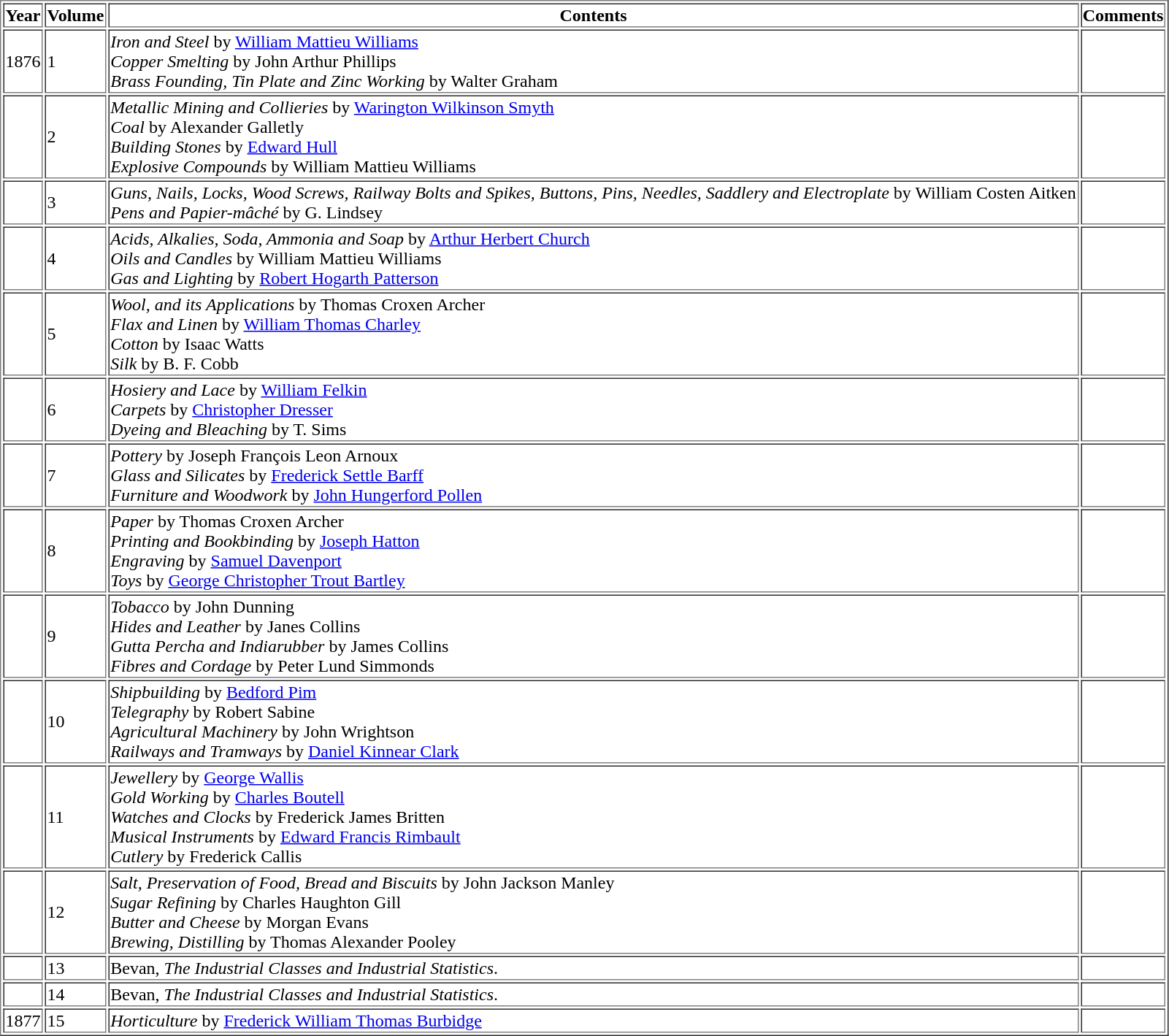<table border=1>
<tr>
<th>Year</th>
<th>Volume</th>
<th>Contents</th>
<th>Comments</th>
</tr>
<tr>
<td>1876</td>
<td>1</td>
<td><em>Iron and Steel</em> by <a href='#'>William Mattieu Williams</a><br><em>Copper Smelting</em> by John Arthur Phillips<br><em>Brass Founding, Tin Plate and Zinc Working</em> by Walter Graham</td>
<td></td>
</tr>
<tr>
<td></td>
<td>2</td>
<td><em>Metallic Mining and Collieries</em> by <a href='#'>Warington Wilkinson Smyth</a><br><em>Coal</em> by Alexander Galletly<br><em>Building Stones</em> by <a href='#'>Edward Hull</a><br> <em>Explosive Compounds</em> by William Mattieu Williams</td>
<td></td>
</tr>
<tr>
<td></td>
<td>3</td>
<td><em>Guns, Nails, Locks, Wood Screws, Railway Bolts and Spikes, Buttons, Pins, Needles, Saddlery and Electroplate</em> by William Costen Aitken<br><em>Pens and Papier-mâché</em> by G. Lindsey</td>
<td></td>
</tr>
<tr>
<td></td>
<td>4</td>
<td><em>Acids, Alkalies, Soda, Ammonia and Soap</em> by <a href='#'>Arthur Herbert Church</a><br><em>Oils and Candles</em> by William Mattieu Williams<br><em>Gas and Lighting</em> by <a href='#'>Robert Hogarth Patterson</a></td>
<td></td>
</tr>
<tr>
<td></td>
<td>5</td>
<td><em>Wool, and its Applications</em> by Thomas Croxen Archer<br><em>Flax and Linen</em> by <a href='#'>William Thomas Charley</a><br><em>Cotton</em> by Isaac Watts<br><em>Silk</em> by B. F. Cobb</td>
<td></td>
</tr>
<tr>
<td></td>
<td>6</td>
<td><em>Hosiery and Lace</em> by <a href='#'>William Felkin</a><br><em>Carpets</em> by <a href='#'>Christopher Dresser</a><br><em>Dyeing and Bleaching</em> by T. Sims</td>
<td></td>
</tr>
<tr>
<td></td>
<td>7</td>
<td><em>Pottery</em> by Joseph François Leon Arnoux<br><em>Glass and Silicates</em> by <a href='#'>Frederick Settle Barff</a><br> <em>Furniture and Woodwork</em> by <a href='#'>John Hungerford Pollen</a></td>
<td></td>
</tr>
<tr>
<td></td>
<td>8</td>
<td><em>Paper</em> by Thomas Croxen Archer<br><em>Printing and Bookbinding</em> by <a href='#'>Joseph Hatton</a><br> <em>Engraving</em> by <a href='#'>Samuel Davenport</a><br><em>Toys</em> by <a href='#'>George Christopher Trout Bartley</a></td>
<td></td>
</tr>
<tr>
<td></td>
<td>9</td>
<td><em>Tobacco</em> by John Dunning<br><em>Hides and Leather</em> by Janes Collins<br><em>Gutta Percha and Indiarubber</em> by James Collins<br><em>Fibres and Cordage</em> by Peter Lund Simmonds</td>
<td></td>
</tr>
<tr>
<td></td>
<td>10</td>
<td><em>Shipbuilding</em> by <a href='#'>Bedford Pim</a><br><em>Telegraphy</em> by Robert Sabine<br> <em>Agricultural Machinery</em> by John Wrightson<br><em>Railways and Tramways</em> by <a href='#'>Daniel Kinnear Clark</a></td>
<td></td>
</tr>
<tr>
<td></td>
<td>11</td>
<td><em>Jewellery</em> by <a href='#'>George Wallis</a><br><em>Gold Working</em> by <a href='#'>Charles Boutell</a><br><em>Watches and Clocks</em> by Frederick James Britten<br><em>Musical Instruments</em> by <a href='#'>Edward Francis Rimbault</a><br><em>Cutlery</em> by Frederick Callis</td>
<td></td>
</tr>
<tr>
<td></td>
<td>12</td>
<td><em>Salt, Preservation of Food, Bread and Biscuits</em> by John Jackson Manley<br><em>Sugar Refining</em> by Charles Haughton Gill<br><em>Butter and Cheese</em> by Morgan Evans<br><em>Brewing, Distilling</em> by Thomas Alexander Pooley</td>
<td></td>
</tr>
<tr>
<td></td>
<td>13</td>
<td>Bevan, <em>The Industrial Classes and Industrial Statistics</em>.</td>
<td></td>
</tr>
<tr>
<td></td>
<td>14</td>
<td>Bevan, <em>The Industrial Classes and Industrial Statistics</em>.</td>
<td></td>
</tr>
<tr>
<td>1877</td>
<td>15</td>
<td><em>Horticulture</em> by <a href='#'>Frederick William Thomas Burbidge</a></td>
<td></td>
</tr>
</table>
